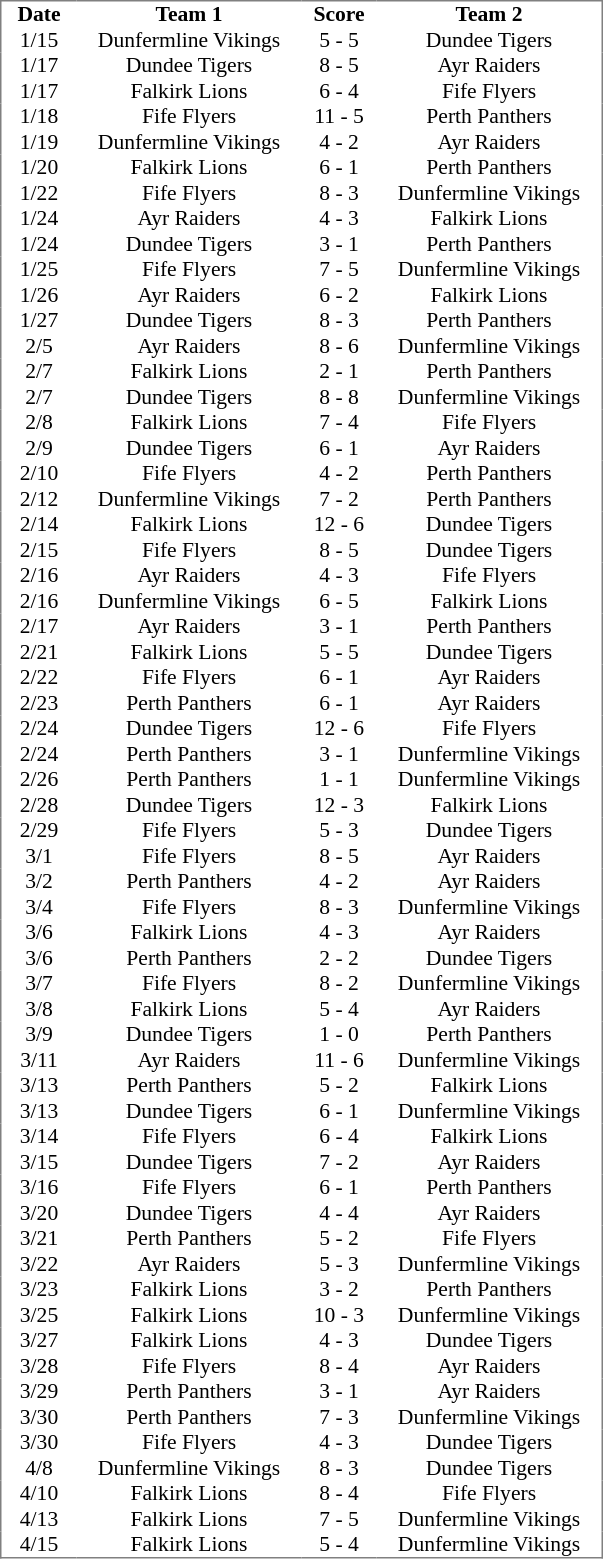<table cellpadding="0" cellspacing="0" border="0" style="font-size: 90%; text-align: center; border: gray solid 1px; border-collapse: collapse;">
<tr>
<th width="50">Date</th>
<th width="150">Team 1</th>
<th width="50">Score</th>
<th width="150">Team 2</th>
</tr>
<tr>
<td>1/15</td>
<td>Dunfermline Vikings</td>
<td>5 - 5</td>
<td>Dundee Tigers</td>
</tr>
<tr>
<td>1/17</td>
<td>Dundee Tigers</td>
<td>8 - 5</td>
<td>Ayr Raiders</td>
</tr>
<tr>
<td>1/17</td>
<td>Falkirk Lions</td>
<td>6 - 4</td>
<td>Fife Flyers</td>
</tr>
<tr>
<td>1/18</td>
<td>Fife Flyers</td>
<td>11 - 5</td>
<td>Perth Panthers</td>
</tr>
<tr>
<td>1/19</td>
<td>Dunfermline Vikings</td>
<td>4 - 2</td>
<td>Ayr Raiders</td>
</tr>
<tr>
<td>1/20</td>
<td>Falkirk Lions</td>
<td>6 - 1</td>
<td>Perth Panthers</td>
</tr>
<tr>
<td>1/22</td>
<td>Fife Flyers</td>
<td>8 - 3</td>
<td>Dunfermline Vikings</td>
</tr>
<tr>
<td>1/24</td>
<td>Ayr Raiders</td>
<td>4 - 3</td>
<td>Falkirk Lions</td>
</tr>
<tr>
<td>1/24</td>
<td>Dundee Tigers</td>
<td>3 - 1</td>
<td>Perth Panthers</td>
</tr>
<tr>
<td>1/25</td>
<td>Fife Flyers</td>
<td>7 - 5</td>
<td>Dunfermline Vikings</td>
</tr>
<tr>
<td>1/26</td>
<td>Ayr Raiders</td>
<td>6 - 2</td>
<td>Falkirk Lions</td>
</tr>
<tr>
<td>1/27</td>
<td>Dundee Tigers</td>
<td>8 - 3</td>
<td>Perth Panthers</td>
</tr>
<tr>
<td>2/5</td>
<td>Ayr Raiders</td>
<td>8 - 6</td>
<td>Dunfermline Vikings</td>
</tr>
<tr>
<td>2/7</td>
<td>Falkirk Lions</td>
<td>2 - 1</td>
<td>Perth Panthers</td>
</tr>
<tr>
<td>2/7</td>
<td>Dundee Tigers</td>
<td>8 - 8</td>
<td>Dunfermline Vikings</td>
</tr>
<tr>
<td>2/8</td>
<td>Falkirk Lions</td>
<td>7 - 4</td>
<td>Fife Flyers</td>
</tr>
<tr>
<td>2/9</td>
<td>Dundee Tigers</td>
<td>6 - 1</td>
<td>Ayr Raiders</td>
</tr>
<tr>
<td>2/10</td>
<td>Fife Flyers</td>
<td>4 - 2</td>
<td>Perth Panthers</td>
</tr>
<tr>
<td>2/12</td>
<td>Dunfermline Vikings</td>
<td>7 - 2</td>
<td>Perth Panthers</td>
</tr>
<tr>
<td>2/14</td>
<td>Falkirk Lions</td>
<td>12 - 6</td>
<td>Dundee Tigers</td>
</tr>
<tr>
<td>2/15</td>
<td>Fife Flyers</td>
<td>8 - 5</td>
<td>Dundee Tigers</td>
</tr>
<tr>
<td>2/16</td>
<td>Ayr Raiders</td>
<td>4 - 3</td>
<td>Fife Flyers</td>
</tr>
<tr>
<td>2/16</td>
<td>Dunfermline Vikings</td>
<td>6 - 5</td>
<td>Falkirk Lions</td>
</tr>
<tr>
<td>2/17</td>
<td>Ayr Raiders</td>
<td>3 - 1</td>
<td>Perth Panthers</td>
</tr>
<tr>
<td>2/21</td>
<td>Falkirk Lions</td>
<td>5 - 5</td>
<td>Dundee Tigers</td>
</tr>
<tr>
<td>2/22</td>
<td>Fife Flyers</td>
<td>6 - 1</td>
<td>Ayr Raiders</td>
</tr>
<tr>
<td>2/23</td>
<td>Perth Panthers</td>
<td>6 - 1</td>
<td>Ayr Raiders</td>
</tr>
<tr>
<td>2/24</td>
<td>Dundee Tigers</td>
<td>12 - 6</td>
<td>Fife Flyers</td>
</tr>
<tr>
<td>2/24</td>
<td>Perth Panthers</td>
<td>3 - 1</td>
<td>Dunfermline Vikings</td>
</tr>
<tr>
<td>2/26</td>
<td>Perth Panthers</td>
<td>1 - 1</td>
<td>Dunfermline Vikings</td>
</tr>
<tr>
<td>2/28</td>
<td>Dundee Tigers</td>
<td>12 - 3</td>
<td>Falkirk Lions</td>
</tr>
<tr>
<td>2/29</td>
<td>Fife Flyers</td>
<td>5 - 3</td>
<td>Dundee Tigers</td>
</tr>
<tr>
<td>3/1</td>
<td>Fife Flyers</td>
<td>8 - 5</td>
<td>Ayr Raiders</td>
</tr>
<tr>
<td>3/2</td>
<td>Perth Panthers</td>
<td>4 - 2</td>
<td>Ayr Raiders</td>
</tr>
<tr>
<td>3/4</td>
<td>Fife Flyers</td>
<td>8 - 3</td>
<td>Dunfermline Vikings</td>
</tr>
<tr>
<td>3/6</td>
<td>Falkirk Lions</td>
<td>4 - 3</td>
<td>Ayr Raiders</td>
</tr>
<tr>
<td>3/6</td>
<td>Perth Panthers</td>
<td>2 - 2</td>
<td>Dundee Tigers</td>
</tr>
<tr>
<td>3/7</td>
<td>Fife Flyers</td>
<td>8 - 2</td>
<td>Dunfermline Vikings</td>
</tr>
<tr>
<td>3/8</td>
<td>Falkirk Lions</td>
<td>5 - 4</td>
<td>Ayr Raiders</td>
</tr>
<tr>
<td>3/9</td>
<td>Dundee Tigers</td>
<td>1 - 0</td>
<td>Perth Panthers</td>
</tr>
<tr>
<td>3/11</td>
<td>Ayr Raiders</td>
<td>11 - 6</td>
<td>Dunfermline Vikings</td>
</tr>
<tr>
<td>3/13</td>
<td>Perth Panthers</td>
<td>5 - 2</td>
<td>Falkirk Lions</td>
</tr>
<tr>
<td>3/13</td>
<td>Dundee Tigers</td>
<td>6 - 1</td>
<td>Dunfermline Vikings</td>
</tr>
<tr>
<td>3/14</td>
<td>Fife Flyers</td>
<td>6 - 4</td>
<td>Falkirk Lions</td>
</tr>
<tr>
<td>3/15</td>
<td>Dundee Tigers</td>
<td>7 - 2</td>
<td>Ayr Raiders</td>
</tr>
<tr>
<td>3/16</td>
<td>Fife Flyers</td>
<td>6 - 1</td>
<td>Perth Panthers</td>
</tr>
<tr>
<td>3/20</td>
<td>Dundee Tigers</td>
<td>4 - 4</td>
<td>Ayr Raiders</td>
</tr>
<tr>
<td>3/21</td>
<td>Perth Panthers</td>
<td>5 - 2</td>
<td>Fife Flyers</td>
</tr>
<tr>
<td>3/22</td>
<td>Ayr Raiders</td>
<td>5 - 3</td>
<td>Dunfermline Vikings</td>
</tr>
<tr>
<td>3/23</td>
<td>Falkirk Lions</td>
<td>3 - 2</td>
<td>Perth Panthers</td>
</tr>
<tr>
<td>3/25</td>
<td>Falkirk Lions</td>
<td>10 - 3</td>
<td>Dunfermline Vikings</td>
</tr>
<tr>
<td>3/27</td>
<td>Falkirk Lions</td>
<td>4 - 3</td>
<td>Dundee Tigers</td>
</tr>
<tr>
<td>3/28</td>
<td>Fife Flyers</td>
<td>8 - 4</td>
<td>Ayr Raiders</td>
</tr>
<tr>
<td>3/29</td>
<td>Perth Panthers</td>
<td>3 - 1</td>
<td>Ayr Raiders</td>
</tr>
<tr>
<td>3/30</td>
<td>Perth Panthers</td>
<td>7 - 3</td>
<td>Dunfermline Vikings</td>
</tr>
<tr>
<td>3/30</td>
<td>Fife Flyers</td>
<td>4 - 3</td>
<td>Dundee Tigers</td>
</tr>
<tr>
<td>4/8</td>
<td>Dunfermline Vikings</td>
<td>8 - 3</td>
<td>Dundee Tigers</td>
</tr>
<tr>
<td>4/10</td>
<td>Falkirk Lions</td>
<td>8 - 4</td>
<td>Fife Flyers</td>
</tr>
<tr>
<td>4/13</td>
<td>Falkirk Lions</td>
<td>7 - 5</td>
<td>Dunfermline Vikings</td>
</tr>
<tr>
<td>4/15</td>
<td>Falkirk Lions</td>
<td>5 - 4</td>
<td>Dunfermline Vikings</td>
</tr>
</table>
